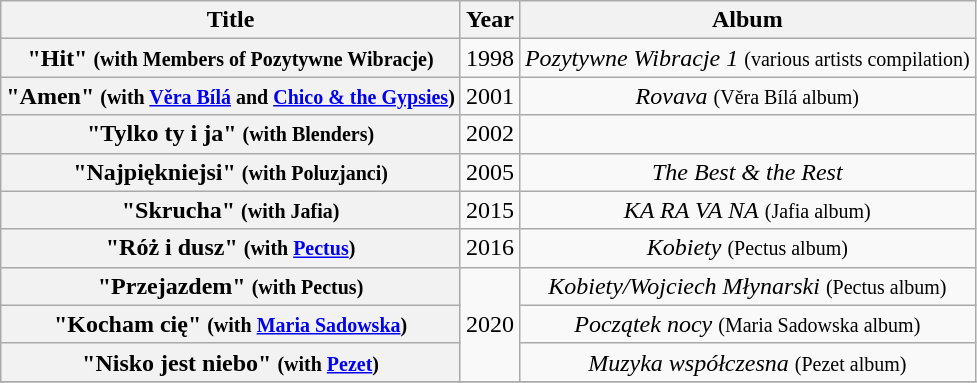<table class="wikitable plainrowheaders" style="text-align:center;">
<tr>
<th>Title</th>
<th>Year</th>
<th>Album</th>
</tr>
<tr>
<th scope="row">"Hit" <small>(with Members of Pozytywne Wibracje)</small></th>
<td>1998</td>
<td><em>Pozytywne Wibracje 1</em> <small>(various artists compilation)</small></td>
</tr>
<tr>
<th scope="row">"Amen" <small>(with <a href='#'>Věra Bílá</a> and <a href='#'>Chico & the Gypsies</a>)</small></th>
<td>2001</td>
<td><em>Rovava</em> <small>(Věra Bílá album)</small></td>
</tr>
<tr>
<th scope="row">"Tylko ty i ja" <small>(with Blenders)</small></th>
<td>2002</td>
<td></td>
</tr>
<tr>
<th scope="row">"Najpiękniejsi" <small>(with Poluzjanci)</small></th>
<td>2005</td>
<td><em>The Best & the Rest</em></td>
</tr>
<tr>
<th scope="row">"Skrucha" <small>(with Jafia)</small></th>
<td>2015</td>
<td><em>KA RA VA NA</em> <small>(Jafia album)</small></td>
</tr>
<tr>
<th scope="row">"Róż i dusz" <small>(with <a href='#'>Pectus</a>)</small></th>
<td>2016</td>
<td><em>Kobiety</em> <small>(Pectus album)</small></td>
</tr>
<tr>
<th scope="row">"Przejazdem" <small>(with Pectus)</small></th>
<td rowspan="3">2020</td>
<td><em>Kobiety/Wojciech Młynarski</em> <small>(Pectus album)</small></td>
</tr>
<tr>
<th scope="row">"Kocham cię" <small>(with <a href='#'>Maria Sadowska</a>)</small></th>
<td><em>Początek nocy</em> <small>(Maria Sadowska album)</small></td>
</tr>
<tr>
<th scope="row">"Nisko jest niebo" <small>(with <a href='#'>Pezet</a>)</small></th>
<td><em>Muzyka współczesna</em> <small>(Pezet album)</small></td>
</tr>
<tr>
</tr>
</table>
